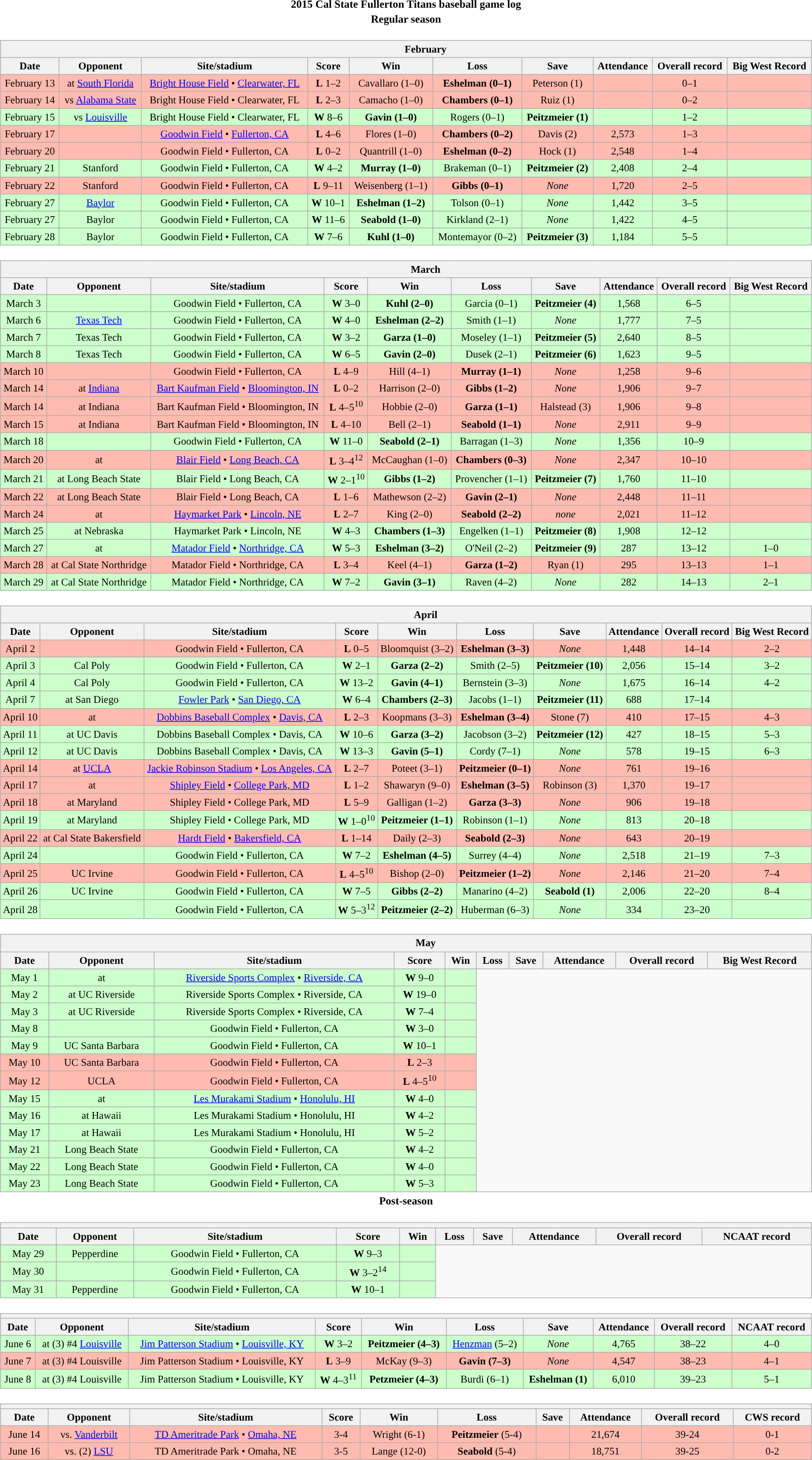<table class="toccolours" width=95% style="margin:1.5em auto; text-align:center;">
<tr>
<th colspan=2>2015 Cal State Fullerton Titans baseball game log</th>
</tr>
<tr>
<th colspan=2>Regular season</th>
</tr>
<tr valign="top">
<td><br><table class="wikitable collapsible collapsed" style="margin:auto; font-size:95%; width:100%">
<tr>
<th colspan=10 style="padding-left:4em;">February</th>
</tr>
<tr>
<th>Date</th>
<th>Opponent</th>
<th>Site/stadium</th>
<th>Score</th>
<th>Win</th>
<th>Loss</th>
<th>Save</th>
<th>Attendance</th>
<th>Overall record</th>
<th>Big West Record</th>
</tr>
<tr bgcolor=ffbbb>
<td>February 13</td>
<td>at <a href='#'>South Florida</a></td>
<td><a href='#'>Bright House Field</a> • <a href='#'>Clearwater, FL</a></td>
<td><strong>L</strong> 1–2</td>
<td>Cavallaro (1–0)</td>
<td><strong>Eshelman (0–1)</strong></td>
<td>Peterson (1)</td>
<td></td>
<td>0–1</td>
<td></td>
</tr>
<tr bgcolor=ffbbb>
<td>February 14</td>
<td>vs <a href='#'>Alabama State</a></td>
<td>Bright House Field • Clearwater, FL</td>
<td><strong>L</strong> 2–3</td>
<td>Camacho (1–0)</td>
<td><strong>Chambers (0–1)</strong></td>
<td>Ruiz (1)</td>
<td></td>
<td>0–2</td>
<td></td>
</tr>
<tr bgcolor=ccffcc>
<td>February 15</td>
<td>vs <a href='#'>Louisville</a></td>
<td>Bright House Field • Clearwater, FL</td>
<td><strong>W</strong> 8–6</td>
<td><strong>Gavin (1–0)</strong></td>
<td>Rogers (0–1)</td>
<td><strong>Peitzmeier (1)</strong></td>
<td></td>
<td>1–2</td>
<td></td>
</tr>
<tr bgcolor=ffbbb>
<td>February 17</td>
<td></td>
<td><a href='#'>Goodwin Field</a> • <a href='#'>Fullerton, CA</a></td>
<td><strong>L</strong> 4–6</td>
<td>Flores (1–0)</td>
<td><strong>Chambers (0–2)</strong></td>
<td>Davis (2)</td>
<td>2,573</td>
<td>1–3</td>
<td></td>
</tr>
<tr bgcolor=ffbbb>
<td>February 20</td>
<td></td>
<td>Goodwin Field • Fullerton, CA</td>
<td><strong>L</strong> 0–2</td>
<td>Quantrill (1–0)</td>
<td><strong>Eshelman (0–2)</strong></td>
<td>Hock (1)</td>
<td>2,548</td>
<td>1–4</td>
<td></td>
</tr>
<tr bgcolor=ccffcc>
<td>February 21</td>
<td>Stanford</td>
<td>Goodwin Field • Fullerton, CA</td>
<td><strong>W</strong> 4–2</td>
<td><strong>Murray (1–0)</strong></td>
<td>Brakeman (0–1)</td>
<td><strong>Peitzmeier (2)</strong></td>
<td>2,408</td>
<td>2–4</td>
<td></td>
</tr>
<tr bgcolor=ffbbb>
<td>February 22</td>
<td>Stanford</td>
<td>Goodwin Field • Fullerton, CA</td>
<td><strong>L</strong> 9–11</td>
<td>Weisenberg (1–1)</td>
<td><strong>Gibbs (0–1)</strong></td>
<td><em>None</em></td>
<td>1,720</td>
<td>2–5</td>
<td></td>
</tr>
<tr bgcolor=ccffcc>
<td>February 27</td>
<td><a href='#'>Baylor</a></td>
<td>Goodwin Field • Fullerton, CA</td>
<td><strong>W</strong> 10–1</td>
<td><strong>Eshelman (1–2)</strong></td>
<td>Tolson (0–1)</td>
<td><em>None</em></td>
<td>1,442</td>
<td>3–5</td>
<td></td>
</tr>
<tr bgcolor=ccffcc>
<td>February 27</td>
<td>Baylor</td>
<td>Goodwin Field • Fullerton, CA</td>
<td><strong>W</strong> 11–6</td>
<td><strong>Seabold (1–0)</strong></td>
<td>Kirkland (2–1)</td>
<td><em>None</em></td>
<td>1,422</td>
<td>4–5</td>
<td></td>
</tr>
<tr bgcolor=ccffcc>
<td>February 28</td>
<td>Baylor</td>
<td>Goodwin Field • Fullerton, CA</td>
<td><strong>W</strong> 7–6</td>
<td><strong>Kuhl (1–0)</strong></td>
<td>Montemayor (0–2)</td>
<td><strong>Peitzmeier (3)</strong></td>
<td>1,184</td>
<td>5–5</td>
<td></td>
</tr>
</table>
</td>
</tr>
<tr>
<td><br><table class="wikitable collapsible collapsed" style="margin:auto; font-size:95%; width:100%">
<tr>
<th colspan=10 style="padding-left:4em;">March</th>
</tr>
<tr>
<th>Date</th>
<th>Opponent</th>
<th>Site/stadium</th>
<th>Score</th>
<th>Win</th>
<th>Loss</th>
<th>Save</th>
<th>Attendance</th>
<th>Overall record</th>
<th>Big West Record</th>
</tr>
<tr bgcolor=ccffcc>
<td>March 3</td>
<td></td>
<td>Goodwin Field • Fullerton, CA</td>
<td><strong>W</strong> 3–0</td>
<td><strong>Kuhl (2–0)</strong></td>
<td>Garcia (0–1)</td>
<td><strong>Peitzmeier (4)</strong></td>
<td>1,568</td>
<td>6–5</td>
<td></td>
</tr>
<tr bgcolor=ccffcc>
<td>March 6</td>
<td><a href='#'>Texas Tech</a></td>
<td>Goodwin Field • Fullerton, CA</td>
<td><strong>W</strong> 4–0</td>
<td><strong>Eshelman (2–2)</strong></td>
<td>Smith (1–1)</td>
<td><em>None</em></td>
<td>1,777</td>
<td>7–5</td>
<td></td>
</tr>
<tr bgcolor=ccffcc>
<td>March 7</td>
<td>Texas Tech</td>
<td>Goodwin Field • Fullerton, CA</td>
<td><strong>W</strong> 3–2</td>
<td><strong>Garza (1–0)</strong></td>
<td>Moseley (1–1)</td>
<td><strong>Peitzmeier (5)</strong></td>
<td>2,640</td>
<td>8–5</td>
<td></td>
</tr>
<tr bgcolor=ccffcc>
<td>March 8</td>
<td>Texas Tech</td>
<td>Goodwin Field • Fullerton, CA</td>
<td><strong>W</strong> 6–5</td>
<td><strong>Gavin (2–0)</strong></td>
<td>Dusek (2–1)</td>
<td><strong>Peitzmeier (6)</strong></td>
<td>1,623</td>
<td>9–5</td>
<td></td>
</tr>
<tr bgcolor=ffbbb>
<td>March 10</td>
<td></td>
<td>Goodwin Field • Fullerton, CA</td>
<td><strong>L</strong> 4–9</td>
<td>Hill (4–1)</td>
<td><strong>Murray (1–1)</strong></td>
<td><em>None</em></td>
<td>1,258</td>
<td>9–6</td>
<td></td>
</tr>
<tr bgcolor=ffbbb>
<td>March 14</td>
<td>at <a href='#'>Indiana</a></td>
<td><a href='#'>Bart Kaufman Field</a> • <a href='#'>Bloomington, IN</a></td>
<td><strong>L</strong> 0–2</td>
<td>Harrison (2–0)</td>
<td><strong>Gibbs (1–2)</strong></td>
<td><em>None</em></td>
<td>1,906</td>
<td>9–7</td>
<td></td>
</tr>
<tr bgcolor=ffbbb>
<td>March 14</td>
<td>at Indiana</td>
<td>Bart Kaufman Field • Bloomington, IN</td>
<td><strong>L</strong> 4–5<sup>10</sup></td>
<td>Hobbie (2–0)</td>
<td><strong>Garza (1–1)</strong></td>
<td>Halstead (3)</td>
<td>1,906</td>
<td>9–8</td>
<td></td>
</tr>
<tr bgcolor=ffbbb>
<td>March 15</td>
<td>at Indiana</td>
<td>Bart Kaufman Field • Bloomington, IN</td>
<td><strong>L</strong> 4–10</td>
<td>Bell (2–1)</td>
<td><strong>Seabold (1–1)</strong></td>
<td><em>None</em></td>
<td>2,911</td>
<td>9–9</td>
<td></td>
</tr>
<tr bgcolor=ccffcc>
<td>March 18</td>
<td></td>
<td>Goodwin Field • Fullerton, CA</td>
<td><strong>W</strong> 11–0</td>
<td><strong>Seabold (2–1)</strong></td>
<td>Barragan (1–3)</td>
<td><em>None</em></td>
<td>1,356</td>
<td>10–9</td>
<td></td>
</tr>
<tr bgcolor=ffbbb>
<td>March 20</td>
<td>at </td>
<td><a href='#'>Blair Field</a> • <a href='#'>Long Beach, CA</a></td>
<td><strong>L</strong> 3–4<sup>12</sup></td>
<td>McCaughan (1–0)</td>
<td><strong>Chambers (0–3)</strong></td>
<td><em>None</em></td>
<td>2,347</td>
<td>10–10</td>
<td></td>
</tr>
<tr bgcolor=ccffcc>
<td>March 21</td>
<td>at Long Beach State</td>
<td>Blair Field • Long Beach, CA</td>
<td><strong>W</strong> 2–1<sup>10</sup></td>
<td><strong>Gibbs (1–2)</strong></td>
<td>Provencher (1–1)</td>
<td><strong>Peitzmeier (7)</strong></td>
<td>1,760</td>
<td>11–10</td>
<td></td>
</tr>
<tr bgcolor=ffbbb>
<td>March 22</td>
<td>at Long Beach State</td>
<td>Blair Field • Long Beach, CA</td>
<td><strong>L</strong> 1–6</td>
<td>Mathewson (2–2)</td>
<td><strong>Gavin (2–1)</strong></td>
<td><em>None</em></td>
<td>2,448</td>
<td>11–11</td>
<td></td>
</tr>
<tr bgcolor=ffbbb>
<td>March 24</td>
<td>at </td>
<td><a href='#'>Haymarket Park</a> • <a href='#'>Lincoln, NE</a></td>
<td><strong>L</strong> 2–7</td>
<td>King (2–0)</td>
<td><strong>Seabold (2–2)</strong></td>
<td><em>none</em></td>
<td>2,021</td>
<td>11–12</td>
<td></td>
</tr>
<tr bgcolor=ccffcc>
<td>March 25</td>
<td>at Nebraska</td>
<td>Haymarket Park • Lincoln, NE</td>
<td><strong>W</strong> 4–3</td>
<td><strong>Chambers (1–3)</strong></td>
<td>Engelken (1–1)</td>
<td><strong>Peitzmeier (8)</strong></td>
<td>1,908</td>
<td>12–12</td>
<td></td>
</tr>
<tr bgcolor=ccffcc>
<td>March 27</td>
<td>at </td>
<td><a href='#'>Matador Field</a> • <a href='#'>Northridge, CA</a></td>
<td><strong>W</strong> 5–3</td>
<td><strong>Eshelman (3–2)</strong></td>
<td>O'Neil (2–2)</td>
<td><strong>Peitzmeier (9)</strong></td>
<td>287</td>
<td>13–12</td>
<td>1–0</td>
</tr>
<tr bgcolor=ffbbb>
<td>March 28</td>
<td>at Cal State Northridge</td>
<td>Matador Field • Northridge, CA</td>
<td><strong>L</strong> 3–4</td>
<td>Keel (4–1)</td>
<td><strong>Garza (1–2)</strong></td>
<td>Ryan (1)</td>
<td>295</td>
<td>13–13</td>
<td>1–1</td>
</tr>
<tr bgcolor=ccffcc>
<td>March 29</td>
<td>at Cal State Northridge</td>
<td>Matador Field • Northridge, CA</td>
<td><strong>W</strong> 7–2</td>
<td><strong>Gavin (3–1)</strong></td>
<td>Raven (4–2)</td>
<td><em>None</em></td>
<td>282</td>
<td>14–13</td>
<td>2–1</td>
</tr>
</table>
</td>
</tr>
<tr>
<td><br><table class="wikitable collapsible collapsed" style="margin:auto; font-size:95%; width:100%">
<tr>
<th colspan=10 style="padding-left:4em;">April</th>
</tr>
<tr>
<th>Date</th>
<th>Opponent</th>
<th>Site/stadium</th>
<th>Score</th>
<th>Win</th>
<th>Loss</th>
<th>Save</th>
<th>Attendance</th>
<th>Overall record</th>
<th>Big West Record</th>
</tr>
<tr bgcolor=ffbbb>
<td>April 2</td>
<td></td>
<td>Goodwin Field • Fullerton, CA</td>
<td><strong>L</strong> 0–5</td>
<td>Bloomquist (3–2)</td>
<td><strong>Eshelman (3–3)</strong></td>
<td><em>None</em></td>
<td>1,448</td>
<td>14–14</td>
<td>2–2</td>
</tr>
<tr bgcolor=ccffcc>
<td>April 3</td>
<td>Cal Poly</td>
<td>Goodwin Field • Fullerton, CA</td>
<td><strong>W</strong> 2–1</td>
<td><strong>Garza (2–2)</strong></td>
<td>Smith (2–5)</td>
<td><strong>Peitzmeier (10)</strong></td>
<td>2,056</td>
<td>15–14</td>
<td>3–2</td>
</tr>
<tr bgcolor=ccffcc>
<td>April 4</td>
<td>Cal Poly</td>
<td>Goodwin Field • Fullerton, CA</td>
<td><strong>W</strong> 13–2</td>
<td><strong>Gavin (4–1)</strong></td>
<td>Bernstein (3–3)</td>
<td><em>None</em></td>
<td>1,675</td>
<td>16–14</td>
<td>4–2</td>
</tr>
<tr bgcolor=ccffcc>
<td>April 7</td>
<td>at San Diego</td>
<td><a href='#'>Fowler Park</a> • <a href='#'>San Diego, CA</a></td>
<td><strong>W</strong> 6–4</td>
<td><strong>Chambers (2–3)</strong></td>
<td>Jacobs (1–1)</td>
<td><strong>Peitzmeier (11)</strong></td>
<td>688</td>
<td>17–14</td>
<td></td>
</tr>
<tr bgcolor=ffbbb>
<td>April 10</td>
<td>at </td>
<td><a href='#'>Dobbins Baseball Complex</a> • <a href='#'>Davis, CA</a></td>
<td><strong>L</strong> 2–3</td>
<td>Koopmans (3–3)</td>
<td><strong>Eshelman (3–4)</strong></td>
<td>Stone (7)</td>
<td>410</td>
<td>17–15</td>
<td>4–3</td>
</tr>
<tr bgcolor=ccffcc>
<td>April 11</td>
<td>at UC Davis</td>
<td>Dobbins Baseball Complex • Davis, CA</td>
<td><strong>W</strong> 10–6</td>
<td><strong>Garza (3–2)</strong></td>
<td>Jacobson (3–2)</td>
<td><strong>Peitzmeier (12)</strong></td>
<td>427</td>
<td>18–15</td>
<td>5–3</td>
</tr>
<tr bgcolor=ccffcc>
<td>April 12</td>
<td>at UC Davis</td>
<td>Dobbins Baseball Complex • Davis, CA</td>
<td><strong>W</strong> 13–3</td>
<td><strong>Gavin (5–1)</strong></td>
<td>Cordy (7–1)</td>
<td><em>None</em></td>
<td>578</td>
<td>19–15</td>
<td>6–3</td>
</tr>
<tr bgcolor=ffbbb>
<td>April 14</td>
<td>at <a href='#'>UCLA</a></td>
<td><a href='#'>Jackie Robinson Stadium</a> • <a href='#'>Los Angeles, CA</a></td>
<td><strong>L</strong> 2–7</td>
<td>Poteet (3–1)</td>
<td><strong>Peitzmeier (0–1)</strong></td>
<td><em>None</em></td>
<td>761</td>
<td>19–16</td>
<td></td>
</tr>
<tr bgcolor=ffbbb>
<td>April 17</td>
<td>at </td>
<td><a href='#'>Shipley Field</a> • <a href='#'>College Park, MD</a></td>
<td><strong>L</strong> 1–2</td>
<td>Shawaryn (9–0)</td>
<td><strong>Eshelman (3–5)</strong></td>
<td>Robinson (3)</td>
<td>1,370</td>
<td>19–17</td>
<td></td>
</tr>
<tr bgcolor=ffbbb>
<td>April 18</td>
<td>at Maryland</td>
<td>Shipley Field • College Park, MD</td>
<td><strong>L</strong> 5–9</td>
<td>Galligan (1–2)</td>
<td><strong>Garza (3–3)</strong></td>
<td><em>None</em></td>
<td>906</td>
<td>19–18</td>
<td></td>
</tr>
<tr bgcolor=ccffcc>
<td>April 19</td>
<td>at Maryland</td>
<td>Shipley Field • College Park, MD</td>
<td><strong>W</strong> 1–0<sup>10</sup></td>
<td><strong>Peitzmeier (1–1)</strong></td>
<td>Robinson (1–1)</td>
<td><em>None</em></td>
<td>813</td>
<td>20–18</td>
<td></td>
</tr>
<tr bgcolor=ffbbb>
<td>April 22</td>
<td>at Cal State Bakersfield</td>
<td><a href='#'>Hardt Field</a> • <a href='#'>Bakersfield, CA</a></td>
<td><strong>L</strong> 1–14</td>
<td>Daily (2–3)</td>
<td><strong>Seabold (2–3)</strong></td>
<td><em>None</em></td>
<td>643</td>
<td>20–19</td>
<td></td>
</tr>
<tr bgcolor=ccffcc>
<td>April 24</td>
<td></td>
<td>Goodwin Field • Fullerton, CA</td>
<td><strong>W</strong> 7–2</td>
<td><strong>Eshelman (4–5)</strong></td>
<td>Surrey (4–4)</td>
<td><em>None</em></td>
<td>2,518</td>
<td>21–19</td>
<td>7–3</td>
</tr>
<tr bgcolor=ffbbb>
<td>April 25</td>
<td>UC Irvine</td>
<td>Goodwin Field • Fullerton, CA</td>
<td><strong>L</strong> 4–5<sup>10</sup></td>
<td>Bishop (2–0)</td>
<td><strong>Peitzmeier (1–2)</strong></td>
<td><em>None</em></td>
<td>2,146</td>
<td>21–20</td>
<td>7–4</td>
</tr>
<tr bgcolor=ccffcc>
<td>April 26</td>
<td>UC Irvine</td>
<td>Goodwin Field • Fullerton, CA</td>
<td><strong>W</strong> 7–5</td>
<td><strong>Gibbs (2–2)</strong></td>
<td>Manarino (4–2)</td>
<td><strong>Seabold (1)</strong></td>
<td>2,006</td>
<td>22–20</td>
<td>8–4</td>
</tr>
<tr bgcolor=ccffcc>
<td>April 28</td>
<td></td>
<td>Goodwin Field • Fullerton, CA</td>
<td><strong>W</strong> 5–3<sup>12</sup></td>
<td><strong>Peitzmeier (2–2)</strong></td>
<td>Huberman (6–3)</td>
<td><em>None</em></td>
<td>334</td>
<td>23–20</td>
<td></td>
</tr>
</table>
</td>
</tr>
<tr>
<td><br><table class="wikitable collapsible collapsed" style="margin:auto; font-size:95%; width:100%">
<tr>
<th colspan=10 style="padding-left:4em;">May</th>
</tr>
<tr>
<th>Date</th>
<th>Opponent</th>
<th>Site/stadium</th>
<th>Score</th>
<th>Win</th>
<th>Loss</th>
<th>Save</th>
<th>Attendance</th>
<th>Overall record</th>
<th>Big West Record</th>
</tr>
<tr bgcolor=ccffcc>
<td>May 1</td>
<td>at </td>
<td><a href='#'>Riverside Sports Complex</a> • <a href='#'>Riverside, CA</a></td>
<td><strong>W</strong> 9–0</td>
<td></td>
</tr>
<tr bgcolor=ccffcc>
<td>May 2</td>
<td>at UC Riverside</td>
<td>Riverside Sports Complex • Riverside, CA</td>
<td><strong>W</strong> 19–0</td>
<td></td>
</tr>
<tr bgcolor=ccffcc>
<td>May 3</td>
<td>at UC Riverside</td>
<td>Riverside Sports Complex • Riverside, CA</td>
<td><strong>W</strong> 7–4</td>
<td></td>
</tr>
<tr bgcolor=ccffcc>
<td>May 8</td>
<td></td>
<td>Goodwin Field • Fullerton, CA</td>
<td><strong>W</strong> 3–0</td>
<td></td>
</tr>
<tr bgcolor=ccffcc>
<td>May 9</td>
<td>UC Santa Barbara</td>
<td>Goodwin Field • Fullerton, CA</td>
<td><strong>W</strong> 10–1</td>
<td></td>
</tr>
<tr bgcolor=ffbbb>
<td>May 10</td>
<td>UC Santa Barbara</td>
<td>Goodwin Field • Fullerton, CA</td>
<td><strong>L</strong> 2–3</td>
<td></td>
</tr>
<tr bgcolor=ffbbb>
<td>May 12</td>
<td>UCLA</td>
<td>Goodwin Field • Fullerton, CA</td>
<td><strong>L</strong> 4–5<sup>10</sup></td>
<td></td>
</tr>
<tr bgcolor=ccffcc>
<td>May 15</td>
<td>at </td>
<td><a href='#'>Les Murakami Stadium</a> • <a href='#'>Honolulu, HI</a></td>
<td><strong>W</strong> 4–0</td>
<td></td>
</tr>
<tr bgcolor=ccffcc>
<td>May 16</td>
<td>at Hawaii</td>
<td>Les Murakami Stadium • Honolulu, HI</td>
<td><strong>W</strong> 4–2</td>
<td></td>
</tr>
<tr bgcolor=ccffcc>
<td>May 17</td>
<td>at Hawaii</td>
<td>Les Murakami Stadium • Honolulu, HI</td>
<td><strong>W</strong> 5–2</td>
<td></td>
</tr>
<tr bgcolor=ccffcc>
<td>May 21</td>
<td>Long Beach State</td>
<td>Goodwin Field • Fullerton, CA</td>
<td><strong>W</strong> 4–2</td>
<td></td>
</tr>
<tr bgcolor=ccffcc>
<td>May 22</td>
<td>Long Beach State</td>
<td>Goodwin Field • Fullerton, CA</td>
<td><strong>W</strong> 4–0</td>
<td></td>
</tr>
<tr bgcolor=ccffcc>
<td>May 23</td>
<td>Long Beach State</td>
<td>Goodwin Field • Fullerton, CA</td>
<td><strong>W</strong> 5–3</td>
<td></td>
</tr>
</table>
</td>
</tr>
<tr>
<th colspan=2>Post-season</th>
</tr>
<tr>
<td><br><table class="wikitable collapsible collapsed" style="margin:auto; font-size:95%; width:100%">
<tr>
<th colspan=10 style="padding-left:4em;"><a href='#'></a></th>
</tr>
<tr>
<th>Date</th>
<th>Opponent</th>
<th>Site/stadium</th>
<th>Score</th>
<th>Win</th>
<th>Loss</th>
<th>Save</th>
<th>Attendance</th>
<th>Overall record</th>
<th>NCAAT record</th>
</tr>
<tr bgcolor=ccffcc>
<td>May 29</td>
<td>Pepperdine</td>
<td>Goodwin Field • Fullerton, CA</td>
<td><strong>W</strong> 9–3</td>
<td></td>
</tr>
<tr bgcolor=ccffcc>
<td>May 30</td>
<td></td>
<td>Goodwin Field • Fullerton, CA</td>
<td><strong>W</strong> 3–2<sup>14</sup></td>
<td></td>
</tr>
<tr bgcolor=ccffcc>
<td>May 31</td>
<td>Pepperdine</td>
<td>Goodwin Field • Fullerton, CA</td>
<td><strong>W</strong> 10–1</td>
<td></td>
</tr>
</table>
</td>
</tr>
<tr>
<td><br><table class="wikitable collapsible collapsed" style="margin:auto; font-size:95%; width:100%">
<tr>
<th colspan=10 style="padding-left:4em;"><a href='#'></a></th>
</tr>
<tr>
<th>Date</th>
<th>Opponent</th>
<th>Site/stadium</th>
<th>Score</th>
<th>Win</th>
<th>Loss</th>
<th>Save</th>
<th>Attendance</th>
<th>Overall record</th>
<th>NCAAT record</th>
</tr>
<tr bgcolor=ccffcc>
<td>June 6</td>
<td>at (3) #4 <a href='#'>Louisville</a></td>
<td><a href='#'>Jim Patterson Stadium</a> • <a href='#'>Louisville, KY</a></td>
<td><strong>W</strong> 3–2</td>
<td><strong>Peitzmeier (4–3)</strong></td>
<td><a href='#'>Henzman</a> (5–2)</td>
<td><em>None</em></td>
<td>4,765</td>
<td>38–22</td>
<td>4–0</td>
</tr>
<tr bgcolor=ffbbb>
<td>June 7</td>
<td>at (3) #4 Louisville</td>
<td>Jim Patterson Stadium • Louisville, KY</td>
<td><strong>L</strong> 3–9</td>
<td>McKay (9–3)</td>
<td><strong>Gavin (7–3)</strong></td>
<td><em>None</em></td>
<td>4,547</td>
<td>38–23</td>
<td>4–1</td>
</tr>
<tr bgcolor=ccffcc>
<td>June 8</td>
<td>at (3) #4 Louisville</td>
<td>Jim Patterson Stadium • Louisville, KY</td>
<td><strong>W</strong> 4–3<sup>11</sup></td>
<td><strong>Petzmeier (4–3)</strong></td>
<td>Burdi (6–1)</td>
<td><strong>Eshelman (1)</strong></td>
<td>6,010</td>
<td>39–23</td>
<td>5–1</td>
</tr>
</table>
</td>
</tr>
<tr>
<td><br><table class="wikitable collapsible" style="margin:auto; font-size:95%; width:100%">
<tr>
<th colspan=10 style="padding-left:4em;"><a href='#'></a></th>
</tr>
<tr>
<th>Date</th>
<th>Opponent</th>
<th>Site/stadium</th>
<th>Score</th>
<th>Win</th>
<th>Loss</th>
<th>Save</th>
<th>Attendance</th>
<th>Overall record</th>
<th>CWS record</th>
</tr>
<tr bgcolor=ffbbb>
<td>June 14</td>
<td>vs. <a href='#'>Vanderbilt</a></td>
<td><a href='#'>TD Ameritrade Park</a> • <a href='#'>Omaha, NE</a></td>
<td>3-4</td>
<td>Wright (6-1)</td>
<td><strong>Peitzmeier</strong> (5-4)</td>
<td></td>
<td>21,674</td>
<td>39-24</td>
<td>0-1</td>
</tr>
<tr bgcolor=ffbbb>
<td>June 16</td>
<td>vs. (2) <a href='#'>LSU</a></td>
<td>TD Ameritrade Park • Omaha, NE</td>
<td>3-5</td>
<td>Lange (12-0)</td>
<td><strong>Seabold</strong> (5-4)</td>
<td></td>
<td>18,751</td>
<td>39-25</td>
<td>0-2</td>
</tr>
</table>
</td>
</tr>
</table>
